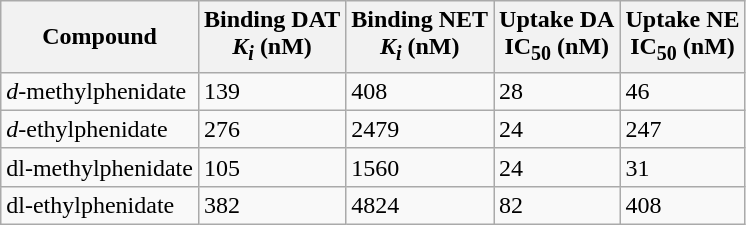<table class="wikitable">
<tr>
<th>Compound</th>
<th>Binding DAT<br><em>K<sub>i</sub></em> (nM)</th>
<th>Binding NET<br><em>K<sub>i</sub></em> (nM)</th>
<th>Uptake DA<br>IC<sub>50</sub> (nM)</th>
<th>Uptake NE<br>IC<sub>50</sub> (nM)</th>
</tr>
<tr>
<td><em>d</em>-methylphenidate</td>
<td>139</td>
<td>408</td>
<td>28</td>
<td>46</td>
</tr>
<tr>
<td><em>d</em>-ethylphenidate</td>
<td>276</td>
<td>2479</td>
<td>24</td>
<td>247</td>
</tr>
<tr>
<td>dl-methylphenidate</td>
<td>105</td>
<td>1560</td>
<td>24</td>
<td>31</td>
</tr>
<tr>
<td>dl-ethylphenidate</td>
<td>382</td>
<td>4824</td>
<td>82</td>
<td>408</td>
</tr>
</table>
